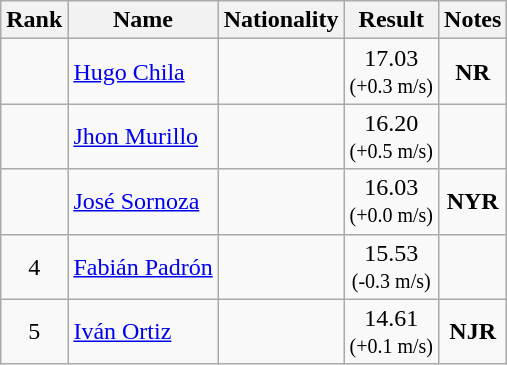<table class="wikitable sortable" style="text-align:center">
<tr>
<th>Rank</th>
<th>Name</th>
<th>Nationality</th>
<th>Result</th>
<th>Notes</th>
</tr>
<tr>
<td></td>
<td align=left><a href='#'>Hugo Chila</a></td>
<td align=left></td>
<td>17.03<br><small>(+0.3 m/s)</small></td>
<td><strong>NR</strong></td>
</tr>
<tr>
<td></td>
<td align=left><a href='#'>Jhon Murillo</a></td>
<td align=left></td>
<td>16.20<br><small>(+0.5 m/s)</small></td>
<td></td>
</tr>
<tr>
<td></td>
<td align=left><a href='#'>José Sornoza</a></td>
<td align=left></td>
<td>16.03<br><small>(+0.0 m/s)</small></td>
<td><strong>NYR</strong></td>
</tr>
<tr>
<td>4</td>
<td align=left><a href='#'>Fabián Padrón</a></td>
<td align=left></td>
<td>15.53<br><small>(-0.3 m/s)</small></td>
<td></td>
</tr>
<tr>
<td>5</td>
<td align=left><a href='#'>Iván Ortiz</a></td>
<td align=left></td>
<td>14.61<br><small>(+0.1 m/s)</small></td>
<td><strong>NJR</strong></td>
</tr>
</table>
